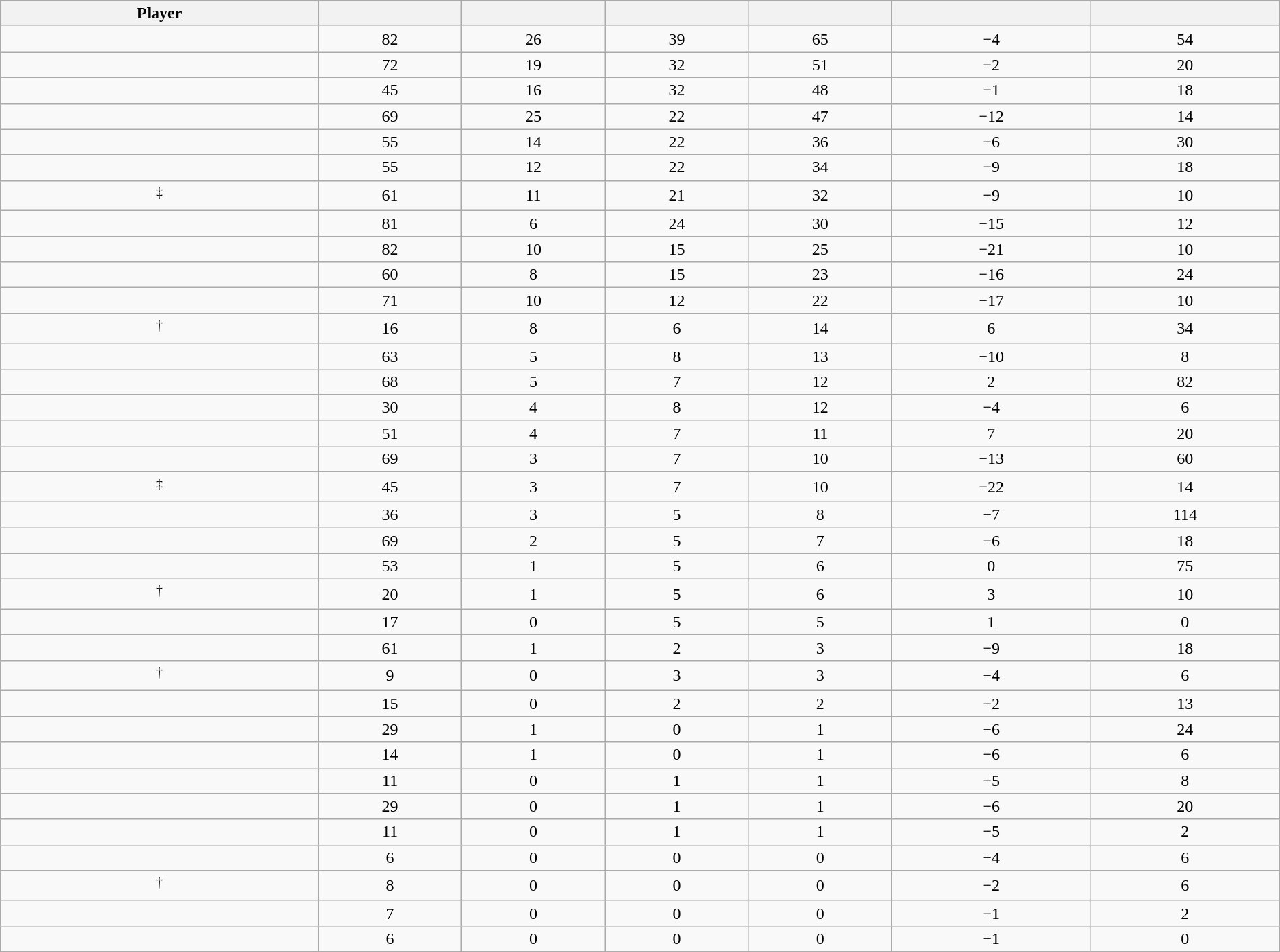<table class="wikitable sortable" style="width:100%; text-align:center;">
<tr>
<th>Player</th>
<th></th>
<th></th>
<th></th>
<th></th>
<th data-sort-type="number"></th>
<th></th>
</tr>
<tr>
<td></td>
<td>82</td>
<td>26</td>
<td>39</td>
<td>65</td>
<td>−4</td>
<td>54</td>
</tr>
<tr>
<td></td>
<td>72</td>
<td>19</td>
<td>32</td>
<td>51</td>
<td>−2</td>
<td>20</td>
</tr>
<tr>
<td></td>
<td>45</td>
<td>16</td>
<td>32</td>
<td>48</td>
<td>−1</td>
<td>18</td>
</tr>
<tr>
<td></td>
<td>69</td>
<td>25</td>
<td>22</td>
<td>47</td>
<td>−12</td>
<td>14</td>
</tr>
<tr>
<td></td>
<td>55</td>
<td>14</td>
<td>22</td>
<td>36</td>
<td>−6</td>
<td>30</td>
</tr>
<tr>
<td></td>
<td>55</td>
<td>12</td>
<td>22</td>
<td>34</td>
<td>−9</td>
<td>18</td>
</tr>
<tr>
<td><sup>‡</sup></td>
<td>61</td>
<td>11</td>
<td>21</td>
<td>32</td>
<td>−9</td>
<td>10</td>
</tr>
<tr>
<td></td>
<td>81</td>
<td>6</td>
<td>24</td>
<td>30</td>
<td>−15</td>
<td>12</td>
</tr>
<tr>
<td></td>
<td>82</td>
<td>10</td>
<td>15</td>
<td>25</td>
<td>−21</td>
<td>10</td>
</tr>
<tr>
<td></td>
<td>60</td>
<td>8</td>
<td>15</td>
<td>23</td>
<td>−16</td>
<td>24</td>
</tr>
<tr>
<td></td>
<td>71</td>
<td>10</td>
<td>12</td>
<td>22</td>
<td>−17</td>
<td>10</td>
</tr>
<tr>
<td><sup>†</sup></td>
<td>16</td>
<td>8</td>
<td>6</td>
<td>14</td>
<td>6</td>
<td>34</td>
</tr>
<tr>
<td></td>
<td>63</td>
<td>5</td>
<td>8</td>
<td>13</td>
<td>−10</td>
<td>8</td>
</tr>
<tr>
<td></td>
<td>68</td>
<td>5</td>
<td>7</td>
<td>12</td>
<td>2</td>
<td>82</td>
</tr>
<tr>
<td></td>
<td>30</td>
<td>4</td>
<td>8</td>
<td>12</td>
<td>−4</td>
<td>6</td>
</tr>
<tr>
<td></td>
<td>51</td>
<td>4</td>
<td>7</td>
<td>11</td>
<td>7</td>
<td>20</td>
</tr>
<tr>
<td></td>
<td>69</td>
<td>3</td>
<td>7</td>
<td>10</td>
<td>−13</td>
<td>60</td>
</tr>
<tr>
<td><sup>‡</sup></td>
<td>45</td>
<td>3</td>
<td>7</td>
<td>10</td>
<td>−22</td>
<td>14</td>
</tr>
<tr>
<td></td>
<td>36</td>
<td>3</td>
<td>5</td>
<td>8</td>
<td>−7</td>
<td>114</td>
</tr>
<tr>
<td></td>
<td>69</td>
<td>2</td>
<td>5</td>
<td>7</td>
<td>−6</td>
<td>18</td>
</tr>
<tr>
<td></td>
<td>53</td>
<td>1</td>
<td>5</td>
<td>6</td>
<td>0</td>
<td>75</td>
</tr>
<tr>
<td><sup>†</sup></td>
<td>20</td>
<td>1</td>
<td>5</td>
<td>6</td>
<td>3</td>
<td>10</td>
</tr>
<tr>
<td></td>
<td>17</td>
<td>0</td>
<td>5</td>
<td>5</td>
<td>1</td>
<td>0</td>
</tr>
<tr>
<td></td>
<td>61</td>
<td>1</td>
<td>2</td>
<td>3</td>
<td>−9</td>
<td>18</td>
</tr>
<tr>
<td><sup>†</sup></td>
<td>9</td>
<td>0</td>
<td>3</td>
<td>3</td>
<td>−4</td>
<td>6</td>
</tr>
<tr>
<td></td>
<td>15</td>
<td>0</td>
<td>2</td>
<td>2</td>
<td>−2</td>
<td>13</td>
</tr>
<tr>
<td></td>
<td>29</td>
<td>1</td>
<td>0</td>
<td>1</td>
<td>−6</td>
<td>24</td>
</tr>
<tr>
<td></td>
<td>14</td>
<td>1</td>
<td>0</td>
<td>1</td>
<td>−6</td>
<td>6</td>
</tr>
<tr>
<td></td>
<td>11</td>
<td>0</td>
<td>1</td>
<td>1</td>
<td>−5</td>
<td>8</td>
</tr>
<tr>
<td></td>
<td>29</td>
<td>0</td>
<td>1</td>
<td>1</td>
<td>−6</td>
<td>20</td>
</tr>
<tr>
<td></td>
<td>11</td>
<td>0</td>
<td>1</td>
<td>1</td>
<td>−5</td>
<td>2</td>
</tr>
<tr>
<td></td>
<td>6</td>
<td>0</td>
<td>0</td>
<td>0</td>
<td>−4</td>
<td>6</td>
</tr>
<tr>
<td><sup>†</sup></td>
<td>8</td>
<td>0</td>
<td>0</td>
<td>0</td>
<td>−2</td>
<td>6</td>
</tr>
<tr>
<td></td>
<td>7</td>
<td>0</td>
<td>0</td>
<td>0</td>
<td>−1</td>
<td>2</td>
</tr>
<tr>
<td></td>
<td>6</td>
<td>0</td>
<td>0</td>
<td>0</td>
<td>−1</td>
<td>0</td>
</tr>
</table>
